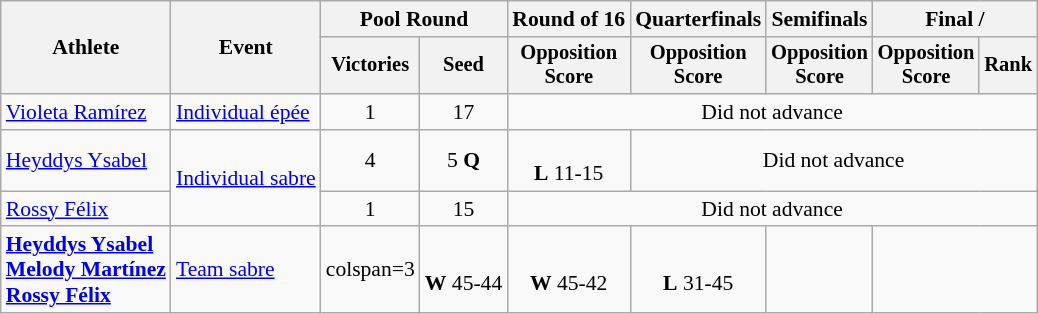<table class=wikitable style="font-size:90%">
<tr>
<th rowspan="2">Athlete</th>
<th rowspan="2">Event</th>
<th colspan=2>Pool Round</th>
<th>Round of 16</th>
<th>Quarterfinals</th>
<th>Semifinals</th>
<th colspan=2>Final / </th>
</tr>
<tr style="font-size:95%">
<th>Victories</th>
<th>Seed</th>
<th>Opposition<br>Score</th>
<th>Opposition<br>Score</th>
<th>Opposition<br>Score</th>
<th>Opposition<br>Score</th>
<th>Rank</th>
</tr>
<tr align=center>
<td align=left><a href='#'>Violeta Ramírez</a></td>
<td align=left><a href='#'>Individual épée</a></td>
<td>1</td>
<td>17</td>
<td colspan=5>Did not advance</td>
</tr>
<tr align=center>
<td align=left><a href='#'>Heyddys Ysabel</a></td>
<td align=left rowspan=2><a href='#'>Individual sabre</a></td>
<td>4</td>
<td>5 <strong>Q</strong></td>
<td><br><strong>L</strong> 11-15</td>
<td colspan=4>Did not advance</td>
</tr>
<tr align=center>
<td align=left><a href='#'>Rossy Félix</a></td>
<td>1</td>
<td>15</td>
<td colspan=5>Did not advance</td>
</tr>
<tr align=center>
<td align=left><strong><a href='#'>Heyddys Ysabel</a><br><a href='#'>Melody Martínez</a><br><a href='#'>Rossy Félix</a></strong></td>
<td align=left><a href='#'>Team sabre</a></td>
<td>colspan=3 </td>
<td><br><strong>W</strong> 45-44</td>
<td><br><strong>W</strong> 45-42</td>
<td><br><strong>L</strong> 31-45</td>
<td></td>
</tr>
</table>
